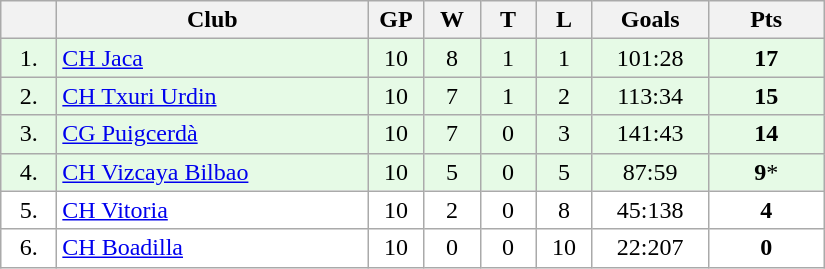<table class="wikitable">
<tr>
<th width="30"></th>
<th width="200">Club</th>
<th width="30">GP</th>
<th width="30">W</th>
<th width="30">T</th>
<th width="30">L</th>
<th width="70">Goals</th>
<th width="70">Pts</th>
</tr>
<tr bgcolor="#e6fae6" align="center">
<td>1.</td>
<td align="left"><a href='#'>CH Jaca</a></td>
<td>10</td>
<td>8</td>
<td>1</td>
<td>1</td>
<td>101:28</td>
<td><strong>17</strong></td>
</tr>
<tr bgcolor="#e6fae6" align="center">
<td>2.</td>
<td align="left"><a href='#'>CH Txuri Urdin</a></td>
<td>10</td>
<td>7</td>
<td>1</td>
<td>2</td>
<td>113:34</td>
<td><strong>15</strong></td>
</tr>
<tr bgcolor="#e6fae6" align="center">
<td>3.</td>
<td align="left"><a href='#'>CG Puigcerdà</a></td>
<td>10</td>
<td>7</td>
<td>0</td>
<td>3</td>
<td>141:43</td>
<td><strong>14</strong></td>
</tr>
<tr bgcolor="#e6fae6" align="center">
<td>4.</td>
<td align="left"><a href='#'>CH Vizcaya Bilbao</a></td>
<td>10</td>
<td>5</td>
<td>0</td>
<td>5</td>
<td>87:59</td>
<td><strong>9</strong>*</td>
</tr>
<tr bgcolor="#FFFFFF" align="center">
<td>5.</td>
<td align="left"><a href='#'>CH Vitoria</a></td>
<td>10</td>
<td>2</td>
<td>0</td>
<td>8</td>
<td>45:138</td>
<td><strong>4</strong></td>
</tr>
<tr bgcolor="#FFFFFF" align="center">
<td>6.</td>
<td align="left"><a href='#'>CH Boadilla</a></td>
<td>10</td>
<td>0</td>
<td>0</td>
<td>10</td>
<td>22:207</td>
<td><strong>0</strong></td>
</tr>
</table>
